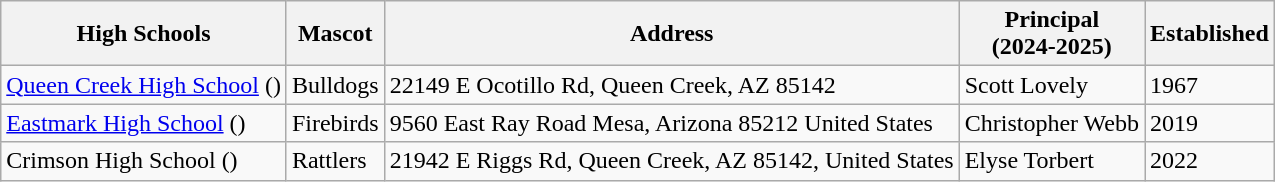<table class="wikitable">
<tr>
<th>High Schools</th>
<th>Mascot</th>
<th>Address</th>
<th>Principal <br> (2024-2025)</th>
<th>Established</th>
</tr>
<tr>
<td><a href='#'>Queen Creek High School</a> ()</td>
<td>Bulldogs</td>
<td>22149 E Ocotillo Rd, Queen Creek, AZ 85142</td>
<td>Scott Lovely</td>
<td>1967</td>
</tr>
<tr>
<td><a href='#'>Eastmark High School</a> ()</td>
<td>Firebirds</td>
<td>9560 East Ray Road Mesa, Arizona 85212 United States</td>
<td>Christopher Webb</td>
<td>2019</td>
</tr>
<tr>
<td>Crimson High School ()</td>
<td>Rattlers</td>
<td>21942 E Riggs Rd, Queen Creek, AZ 85142, United States</td>
<td>Elyse Torbert</td>
<td>2022</td>
</tr>
</table>
